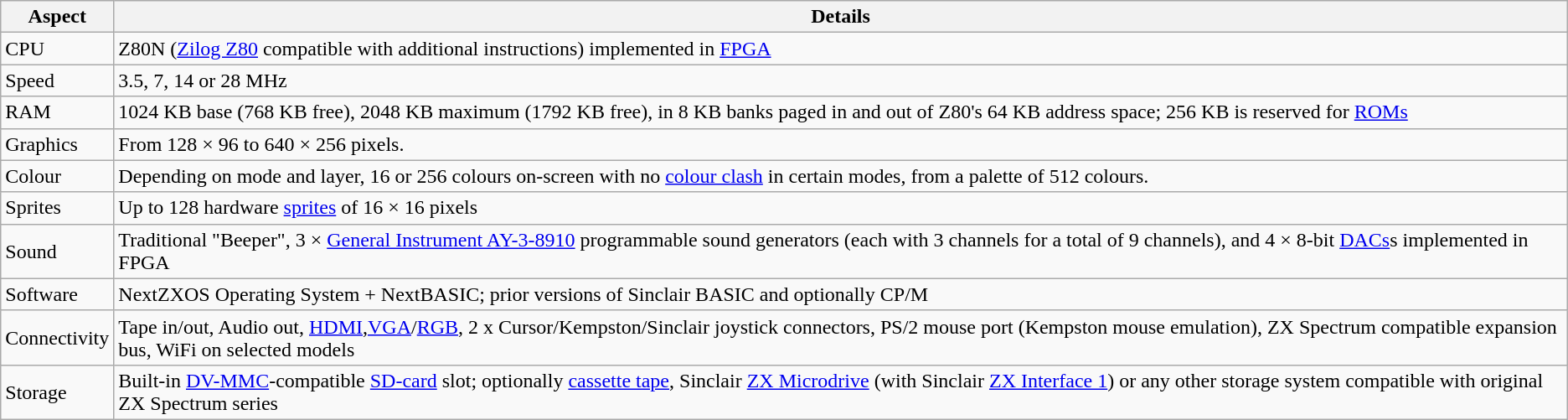<table class="wikitable">
<tr>
<th>Aspect</th>
<th>Details</th>
</tr>
<tr>
<td>CPU</td>
<td>Z80N (<a href='#'>Zilog Z80</a> compatible with additional instructions) implemented in <a href='#'>FPGA</a></td>
</tr>
<tr>
<td>Speed</td>
<td>3.5, 7, 14 or 28 MHz</td>
</tr>
<tr>
<td>RAM</td>
<td>1024 KB base (768 KB free), 2048 KB maximum (1792 KB free), in 8 KB banks paged in and out of Z80's 64 KB address space; 256 KB is reserved for <a href='#'>ROMs</a></td>
</tr>
<tr>
<td>Graphics</td>
<td>From 128 × 96 to 640 × 256 pixels.</td>
</tr>
<tr>
<td>Colour</td>
<td>Depending on mode and layer, 16 or 256 colours on-screen with no <a href='#'>colour clash</a> in certain modes, from a palette of 512 colours.</td>
</tr>
<tr>
<td>Sprites</td>
<td>Up to 128 hardware <a href='#'>sprites</a> of 16 × 16 pixels</td>
</tr>
<tr>
<td>Sound</td>
<td>Traditional "Beeper", 3 × <a href='#'>General Instrument AY-3-8910</a> programmable sound generators (each with 3 channels for a total of 9 channels), and 4 × 8-bit <a href='#'>DACs</a>s implemented in FPGA</td>
</tr>
<tr>
<td>Software</td>
<td>NextZXOS Operating System + NextBASIC; prior versions of Sinclair BASIC and optionally CP/M</td>
</tr>
<tr>
<td>Connectivity</td>
<td>Tape in/out, Audio out, <a href='#'>HDMI</a>,<a href='#'>VGA</a>/<a href='#'>RGB</a>, 2 x Cursor/Kempston/Sinclair joystick connectors, PS/2 mouse port (Kempston mouse emulation), ZX Spectrum compatible expansion bus, WiFi on selected models</td>
</tr>
<tr>
<td>Storage</td>
<td>Built-in <a href='#'>DV-MMC</a>-compatible <a href='#'>SD-card</a> slot; optionally <a href='#'>cassette tape</a>, Sinclair <a href='#'>ZX Microdrive</a> (with Sinclair <a href='#'>ZX Interface 1</a>) or any other storage system compatible with original ZX Spectrum series</td>
</tr>
</table>
